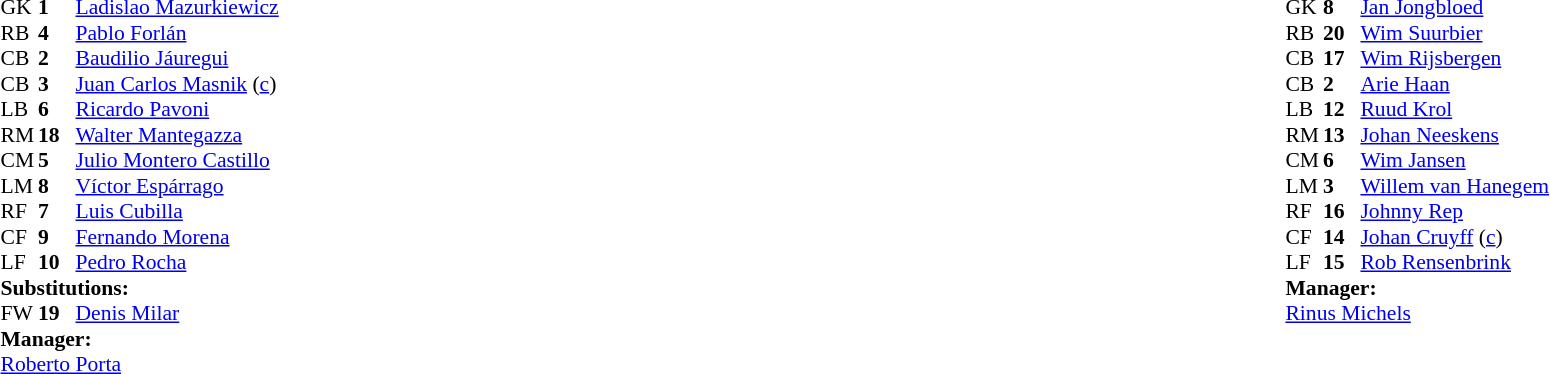<table width="100%">
<tr>
<td valign="top" width="50%"><br><table style="font-size: 90%" cellspacing="0" cellpadding="0">
<tr>
<th width="25"></th>
<th width="25"></th>
</tr>
<tr>
<td>GK</td>
<td><strong>1</strong></td>
<td><a href='#'>Ladislao Mazurkiewicz</a></td>
</tr>
<tr>
<td>RB</td>
<td><strong>4</strong></td>
<td><a href='#'>Pablo Forlán</a></td>
<td></td>
</tr>
<tr>
<td>CB</td>
<td><strong>2</strong></td>
<td><a href='#'>Baudilio Jáuregui</a></td>
</tr>
<tr>
<td>CB</td>
<td><strong>3</strong></td>
<td><a href='#'>Juan Carlos Masnik</a> (<a href='#'>c</a>)</td>
<td></td>
</tr>
<tr>
<td>LB</td>
<td><strong>6</strong></td>
<td><a href='#'>Ricardo Pavoni</a></td>
</tr>
<tr>
<td>RM</td>
<td><strong>18</strong></td>
<td><a href='#'>Walter Mantegazza</a></td>
<td></td>
</tr>
<tr>
<td>CM</td>
<td><strong>5</strong></td>
<td><a href='#'>Julio Montero Castillo</a></td>
<td></td>
</tr>
<tr>
<td>LM</td>
<td><strong>8</strong></td>
<td><a href='#'>Víctor Espárrago</a></td>
</tr>
<tr>
<td>RF</td>
<td><strong>7</strong></td>
<td><a href='#'>Luis Cubilla</a></td>
<td></td>
<td></td>
</tr>
<tr>
<td>CF</td>
<td><strong>9</strong></td>
<td><a href='#'>Fernando Morena</a></td>
</tr>
<tr>
<td>LF</td>
<td><strong>10</strong></td>
<td><a href='#'>Pedro Rocha</a></td>
</tr>
<tr>
<td colspan=3><strong>Substitutions:</strong></td>
</tr>
<tr>
<td>FW</td>
<td><strong>19</strong></td>
<td><a href='#'>Denis Milar</a></td>
<td></td>
<td></td>
</tr>
<tr>
<td colspan=3><strong>Manager:</strong></td>
</tr>
<tr>
<td colspan="4"><a href='#'>Roberto Porta</a></td>
</tr>
</table>
</td>
<td valign="top" width="50%"><br><table style="font-size: 90%" cellspacing="0" cellpadding="0" align=center>
<tr>
<th width="25"></th>
<th width="25"></th>
</tr>
<tr>
<td>GK</td>
<td><strong>8</strong></td>
<td><a href='#'>Jan Jongbloed</a></td>
</tr>
<tr>
<td>RB</td>
<td><strong>20</strong></td>
<td><a href='#'>Wim Suurbier</a></td>
</tr>
<tr>
<td>CB</td>
<td><strong>17</strong></td>
<td><a href='#'>Wim Rijsbergen</a></td>
</tr>
<tr>
<td>CB</td>
<td><strong>2</strong></td>
<td><a href='#'>Arie Haan</a></td>
</tr>
<tr>
<td>LB</td>
<td><strong>12</strong></td>
<td><a href='#'>Ruud Krol</a></td>
</tr>
<tr>
<td>RM</td>
<td><strong>13</strong></td>
<td><a href='#'>Johan Neeskens</a></td>
</tr>
<tr>
<td>CM</td>
<td><strong>6</strong></td>
<td><a href='#'>Wim Jansen</a></td>
</tr>
<tr>
<td>LM</td>
<td><strong>3</strong></td>
<td><a href='#'>Willem van Hanegem</a></td>
</tr>
<tr>
<td>RF</td>
<td><strong>16</strong></td>
<td><a href='#'>Johnny Rep</a></td>
</tr>
<tr>
<td>CF</td>
<td><strong>14</strong></td>
<td><a href='#'>Johan Cruyff</a> (<a href='#'>c</a>)</td>
</tr>
<tr>
<td>LF</td>
<td><strong>15</strong></td>
<td><a href='#'>Rob Rensenbrink</a></td>
</tr>
<tr>
<td colspan=3><strong>Manager:</strong></td>
</tr>
<tr>
<td colspan="4"><a href='#'>Rinus Michels</a></td>
</tr>
</table>
</td>
</tr>
</table>
